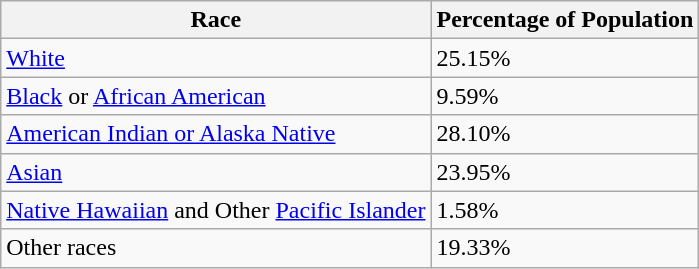<table class="wikitable">
<tr>
<th>Race</th>
<th>Percentage of Population</th>
</tr>
<tr>
<td><a href='#'>White</a></td>
<td>25.15%</td>
</tr>
<tr>
<td><a href='#'>Black</a> or <a href='#'>African American</a></td>
<td>9.59%</td>
</tr>
<tr>
<td><a href='#'>American Indian or Alaska Native</a></td>
<td>28.10%</td>
</tr>
<tr>
<td><a href='#'>Asian</a></td>
<td>23.95%</td>
</tr>
<tr>
<td><a href='#'>Native Hawaiian</a> and Other <a href='#'>Pacific Islander</a></td>
<td>1.58%</td>
</tr>
<tr>
<td>Other races</td>
<td>19.33%</td>
</tr>
</table>
